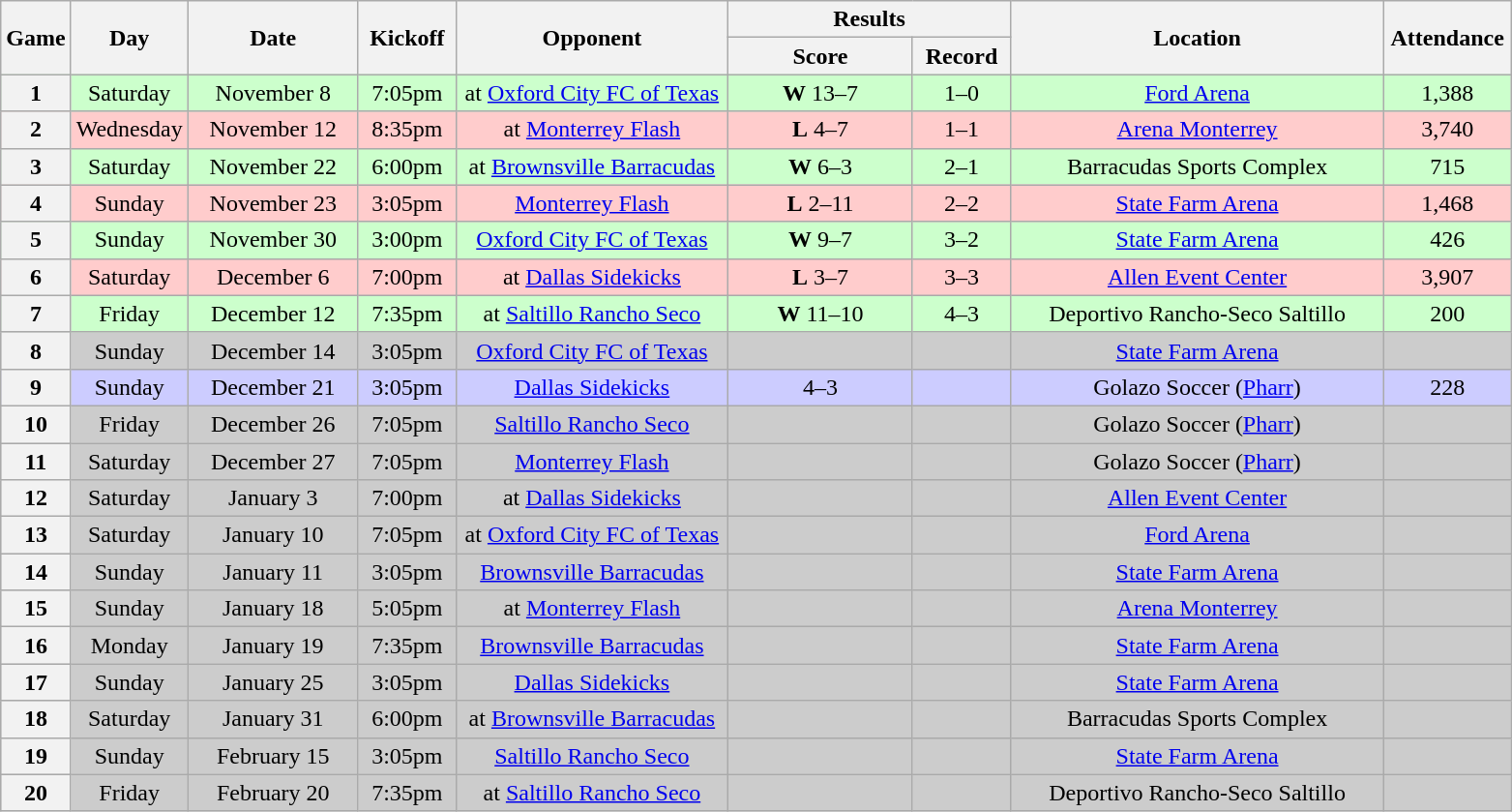<table class="wikitable">
<tr>
<th rowspan="2" width="40">Game</th>
<th rowspan="2" width="60">Day</th>
<th rowspan="2" width="110">Date</th>
<th rowspan="2" width="60">Kickoff</th>
<th rowspan="2" width="180">Opponent</th>
<th colspan="2" width="180">Results</th>
<th rowspan="2" width="250">Location</th>
<th rowspan="2" width="80">Attendance</th>
</tr>
<tr>
<th width="120">Score</th>
<th width="60">Record</th>
</tr>
<tr align="center" bgcolor="#CCFFCC">
<th>1</th>
<td>Saturday</td>
<td>November 8</td>
<td>7:05pm</td>
<td>at <a href='#'>Oxford City FC of Texas</a></td>
<td><strong>W</strong> 13–7</td>
<td>1–0</td>
<td><a href='#'>Ford Arena</a></td>
<td>1,388</td>
</tr>
<tr align="center" bgcolor="#FFCCCC">
<th>2</th>
<td>Wednesday</td>
<td>November 12</td>
<td>8:35pm</td>
<td>at <a href='#'>Monterrey Flash</a></td>
<td><strong>L</strong> 4–7</td>
<td>1–1</td>
<td><a href='#'>Arena Monterrey</a></td>
<td>3,740</td>
</tr>
<tr align="center" bgcolor="#CCFFCC">
<th>3</th>
<td>Saturday</td>
<td>November 22</td>
<td>6:00pm</td>
<td>at <a href='#'>Brownsville Barracudas</a></td>
<td><strong>W</strong> 6–3</td>
<td>2–1</td>
<td>Barracudas Sports Complex</td>
<td>715</td>
</tr>
<tr align="center" bgcolor="#FFCCCC">
<th>4</th>
<td>Sunday</td>
<td>November 23</td>
<td>3:05pm</td>
<td><a href='#'>Monterrey Flash</a></td>
<td><strong>L</strong> 2–11</td>
<td>2–2</td>
<td><a href='#'>State Farm Arena</a></td>
<td>1,468</td>
</tr>
<tr align="center" bgcolor="#CCFFCC">
<th>5</th>
<td>Sunday</td>
<td>November 30</td>
<td>3:00pm</td>
<td><a href='#'>Oxford City FC of Texas</a></td>
<td><strong>W</strong> 9–7</td>
<td>3–2</td>
<td><a href='#'>State Farm Arena</a></td>
<td>426</td>
</tr>
<tr align="center" bgcolor="#FFCCCC">
<th>6</th>
<td>Saturday</td>
<td>December 6</td>
<td>7:00pm</td>
<td>at <a href='#'>Dallas Sidekicks</a></td>
<td><strong>L</strong> 3–7</td>
<td>3–3</td>
<td><a href='#'>Allen Event Center</a></td>
<td>3,907</td>
</tr>
<tr align="center" bgcolor="#CCFFCC">
<th>7</th>
<td>Friday</td>
<td>December 12</td>
<td>7:35pm</td>
<td>at <a href='#'>Saltillo Rancho Seco</a></td>
<td><strong>W</strong> 11–10</td>
<td>4–3</td>
<td>Deportivo Rancho-Seco Saltillo</td>
<td>200</td>
</tr>
<tr align="center" bgcolor="#CCCCCC">
<th>8</th>
<td>Sunday</td>
<td>December 14</td>
<td>3:05pm</td>
<td><a href='#'>Oxford City FC of Texas</a></td>
<td></td>
<td></td>
<td><a href='#'>State Farm Arena</a></td>
<td></td>
</tr>
<tr align="center" bgcolor="#CCCCFF">
<th>9</th>
<td>Sunday</td>
<td>December 21</td>
<td>3:05pm</td>
<td><a href='#'>Dallas Sidekicks</a></td>
<td>4–3</td>
<td></td>
<td>Golazo Soccer (<a href='#'>Pharr</a>)</td>
<td>228</td>
</tr>
<tr align="center" bgcolor="#CCCCCC">
<th>10</th>
<td>Friday</td>
<td>December 26</td>
<td>7:05pm</td>
<td><a href='#'>Saltillo Rancho Seco</a></td>
<td></td>
<td></td>
<td>Golazo Soccer (<a href='#'>Pharr</a>)</td>
<td></td>
</tr>
<tr align="center" bgcolor="#CCCCCC">
<th>11</th>
<td>Saturday</td>
<td>December 27</td>
<td>7:05pm</td>
<td><a href='#'>Monterrey Flash</a></td>
<td></td>
<td></td>
<td>Golazo Soccer (<a href='#'>Pharr</a>)</td>
<td></td>
</tr>
<tr align="center" bgcolor="#CCCCCC">
<th>12</th>
<td>Saturday</td>
<td>January 3</td>
<td>7:00pm</td>
<td>at <a href='#'>Dallas Sidekicks</a></td>
<td></td>
<td></td>
<td><a href='#'>Allen Event Center</a></td>
<td></td>
</tr>
<tr align="center" bgcolor="#CCCCCC">
<th>13</th>
<td>Saturday</td>
<td>January 10</td>
<td>7:05pm</td>
<td>at <a href='#'>Oxford City FC of Texas</a></td>
<td></td>
<td></td>
<td><a href='#'>Ford Arena</a></td>
<td></td>
</tr>
<tr align="center" bgcolor="#CCCCCC">
<th>14</th>
<td>Sunday</td>
<td>January 11</td>
<td>3:05pm</td>
<td><a href='#'>Brownsville Barracudas</a></td>
<td></td>
<td></td>
<td><a href='#'>State Farm Arena</a></td>
<td></td>
</tr>
<tr align="center" bgcolor="#CCCCCC">
<th>15</th>
<td>Sunday</td>
<td>January 18</td>
<td>5:05pm</td>
<td>at <a href='#'>Monterrey Flash</a></td>
<td></td>
<td></td>
<td><a href='#'>Arena Monterrey</a></td>
<td></td>
</tr>
<tr align="center" bgcolor="#CCCCCC">
<th>16</th>
<td>Monday</td>
<td>January 19</td>
<td>7:35pm</td>
<td><a href='#'>Brownsville Barracudas</a></td>
<td></td>
<td></td>
<td><a href='#'>State Farm Arena</a></td>
<td></td>
</tr>
<tr align="center" bgcolor="#CCCCCC">
<th>17</th>
<td>Sunday</td>
<td>January 25</td>
<td>3:05pm</td>
<td><a href='#'>Dallas Sidekicks</a></td>
<td></td>
<td></td>
<td><a href='#'>State Farm Arena</a></td>
<td></td>
</tr>
<tr align="center" bgcolor="#CCCCCC">
<th>18</th>
<td>Saturday</td>
<td>January 31</td>
<td>6:00pm</td>
<td>at <a href='#'>Brownsville Barracudas</a></td>
<td></td>
<td></td>
<td>Barracudas Sports Complex</td>
<td></td>
</tr>
<tr align="center" bgcolor="#CCCCCC">
<th>19</th>
<td>Sunday</td>
<td>February 15</td>
<td>3:05pm</td>
<td><a href='#'>Saltillo Rancho Seco</a></td>
<td></td>
<td></td>
<td><a href='#'>State Farm Arena</a></td>
<td></td>
</tr>
<tr align="center" bgcolor="#CCCCCC">
<th>20</th>
<td>Friday</td>
<td>February 20</td>
<td>7:35pm</td>
<td>at <a href='#'>Saltillo Rancho Seco</a></td>
<td></td>
<td></td>
<td>Deportivo Rancho-Seco Saltillo</td>
<td></td>
</tr>
</table>
